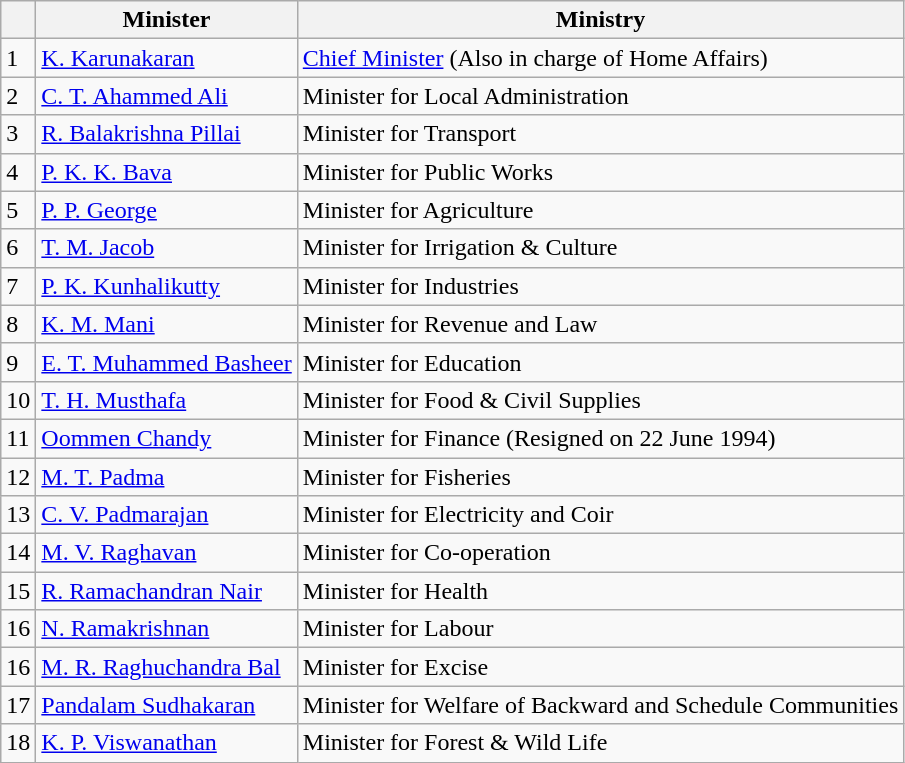<table class="wikitable">
<tr>
<th></th>
<th>Minister</th>
<th>Ministry</th>
</tr>
<tr>
<td>1</td>
<td><a href='#'>K. Karunakaran</a></td>
<td><a href='#'>Chief Minister</a> (Also in charge of Home Affairs)</td>
</tr>
<tr>
<td>2</td>
<td><a href='#'>C. T. Ahammed Ali</a></td>
<td>Minister for Local Administration</td>
</tr>
<tr>
<td>3</td>
<td><a href='#'>R. Balakrishna Pillai</a></td>
<td>Minister for Transport</td>
</tr>
<tr>
<td>4</td>
<td><a href='#'>P. K. K. Bava</a></td>
<td>Minister for Public Works</td>
</tr>
<tr>
<td>5</td>
<td><a href='#'>P. P. George</a></td>
<td>Minister for Agriculture</td>
</tr>
<tr>
<td>6</td>
<td><a href='#'>T. M. Jacob</a></td>
<td>Minister for Irrigation & Culture</td>
</tr>
<tr>
<td>7</td>
<td><a href='#'>P. K. Kunhalikutty</a></td>
<td>Minister for Industries</td>
</tr>
<tr>
<td>8</td>
<td><a href='#'>K. M. Mani</a></td>
<td>Minister for Revenue and Law</td>
</tr>
<tr>
<td>9</td>
<td><a href='#'>E. T. Muhammed Basheer</a></td>
<td>Minister for Education</td>
</tr>
<tr>
<td>10</td>
<td><a href='#'>T. H. Musthafa</a></td>
<td>Minister for Food & Civil Supplies</td>
</tr>
<tr>
<td>11</td>
<td><a href='#'>Oommen Chandy</a></td>
<td>Minister for Finance (Resigned on 22 June 1994)</td>
</tr>
<tr>
<td>12</td>
<td><a href='#'>M. T. Padma</a></td>
<td>Minister for Fisheries</td>
</tr>
<tr>
<td>13</td>
<td><a href='#'>C. V. Padmarajan</a></td>
<td>Minister for Electricity and Coir</td>
</tr>
<tr>
<td>14</td>
<td><a href='#'>M. V. Raghavan</a></td>
<td>Minister for Co-operation</td>
</tr>
<tr>
<td>15</td>
<td><a href='#'>R. Ramachandran Nair</a></td>
<td>Minister for Health</td>
</tr>
<tr>
<td>16</td>
<td><a href='#'>N. Ramakrishnan</a></td>
<td>Minister for Labour</td>
</tr>
<tr>
<td>16</td>
<td><a href='#'>M. R. Raghuchandra Bal</a></td>
<td>Minister for Excise</td>
</tr>
<tr>
<td>17</td>
<td><a href='#'>Pandalam Sudhakaran</a></td>
<td>Minister for Welfare of Backward and Schedule Communities</td>
</tr>
<tr>
<td>18</td>
<td><a href='#'>K. P. Viswanathan</a></td>
<td>Minister for Forest & Wild Life</td>
</tr>
</table>
